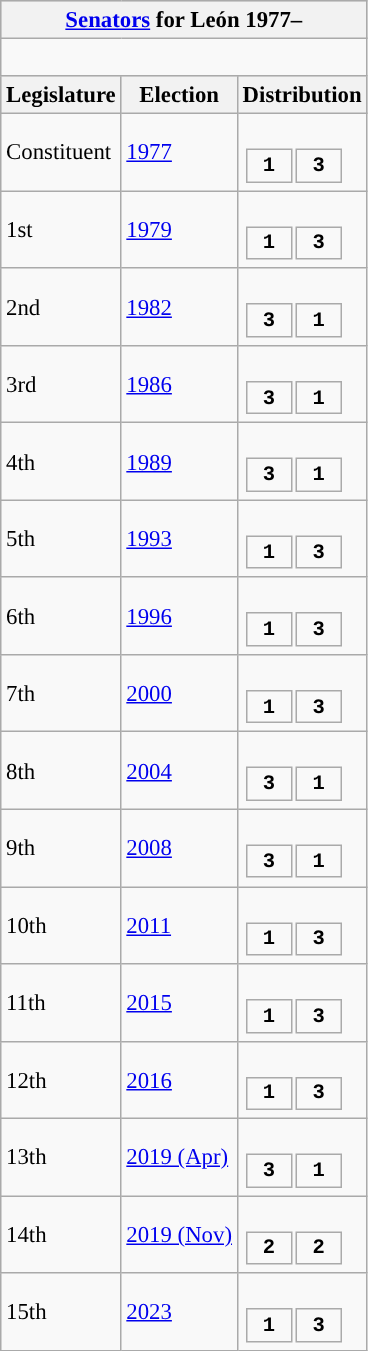<table class="wikitable" style="font-size:95%;">
<tr bgcolor="#CCCCCC">
<th colspan="3"><a href='#'>Senators</a> for León 1977–</th>
</tr>
<tr>
<td colspan="3"><br>







</td>
</tr>
<tr bgcolor="#CCCCCC">
<th>Legislature</th>
<th>Election</th>
<th>Distribution</th>
</tr>
<tr>
<td>Constituent</td>
<td><a href='#'>1977</a></td>
<td><br><table style="width:5em; font-size:90%; text-align:center; font-family:Courier New;">
<tr style="font-weight:bold">
<td style="background:">1</td>
<td style="background:">3</td>
</tr>
</table>
</td>
</tr>
<tr>
<td>1st</td>
<td><a href='#'>1979</a></td>
<td><br><table style="width:5em; font-size:90%; text-align:center; font-family:Courier New;">
<tr style="font-weight:bold">
<td style="background:">1</td>
<td style="background:">3</td>
</tr>
</table>
</td>
</tr>
<tr>
<td>2nd</td>
<td><a href='#'>1982</a></td>
<td><br><table style="width:5em; font-size:90%; text-align:center; font-family:Courier New;">
<tr style="font-weight:bold">
<td style="background:">3</td>
<td style="background:">1</td>
</tr>
</table>
</td>
</tr>
<tr>
<td>3rd</td>
<td><a href='#'>1986</a></td>
<td><br><table style="width:5em; font-size:90%; text-align:center; font-family:Courier New;">
<tr style="font-weight:bold">
<td style="background:">3</td>
<td style="background:">1</td>
</tr>
</table>
</td>
</tr>
<tr>
<td>4th</td>
<td><a href='#'>1989</a></td>
<td><br><table style="width:5em; font-size:90%; text-align:center; font-family:Courier New;">
<tr style="font-weight:bold">
<td style="background:">3</td>
<td style="background:">1</td>
</tr>
</table>
</td>
</tr>
<tr>
<td>5th</td>
<td><a href='#'>1993</a></td>
<td><br><table style="width:5em; font-size:90%; text-align:center; font-family:Courier New;">
<tr style="font-weight:bold">
<td style="background:">1</td>
<td style="background:">3</td>
</tr>
</table>
</td>
</tr>
<tr>
<td>6th</td>
<td><a href='#'>1996</a></td>
<td><br><table style="width:5em; font-size:90%; text-align:center; font-family:Courier New;">
<tr style="font-weight:bold">
<td style="background:">1</td>
<td style="background:">3</td>
</tr>
</table>
</td>
</tr>
<tr>
<td>7th</td>
<td><a href='#'>2000</a></td>
<td><br><table style="width:5em; font-size:90%; text-align:center; font-family:Courier New;">
<tr style="font-weight:bold">
<td style="background:">1</td>
<td style="background:">3</td>
</tr>
</table>
</td>
</tr>
<tr>
<td>8th</td>
<td><a href='#'>2004</a></td>
<td><br><table style="width:5em; font-size:90%; text-align:center; font-family:Courier New;">
<tr style="font-weight:bold">
<td style="background:">3</td>
<td style="background:">1</td>
</tr>
</table>
</td>
</tr>
<tr>
<td>9th</td>
<td><a href='#'>2008</a></td>
<td><br><table style="width:5em; font-size:90%; text-align:center; font-family:Courier New;">
<tr style="font-weight:bold">
<td style="background:">3</td>
<td style="background:">1</td>
</tr>
</table>
</td>
</tr>
<tr>
<td>10th</td>
<td><a href='#'>2011</a></td>
<td><br><table style="width:5em; font-size:90%; text-align:center; font-family:Courier New;">
<tr style="font-weight:bold">
<td style="background:">1</td>
<td style="background:">3</td>
</tr>
</table>
</td>
</tr>
<tr>
<td>11th</td>
<td><a href='#'>2015</a></td>
<td><br><table style="width:5em; font-size:90%; text-align:center; font-family:Courier New;">
<tr style="font-weight:bold">
<td style="background:">1</td>
<td style="background:">3</td>
</tr>
</table>
</td>
</tr>
<tr>
<td>12th</td>
<td><a href='#'>2016</a></td>
<td><br><table style="width:5em; font-size:90%; text-align:center; font-family:Courier New;">
<tr style="font-weight:bold">
<td style="background:">1</td>
<td style="background:">3</td>
</tr>
</table>
</td>
</tr>
<tr>
<td>13th</td>
<td><a href='#'>2019 (Apr)</a></td>
<td><br><table style="width:5em; font-size:90%; text-align:center; font-family:Courier New;">
<tr style="font-weight:bold">
<td style="background:">3</td>
<td style="background:">1</td>
</tr>
</table>
</td>
</tr>
<tr>
<td>14th</td>
<td><a href='#'>2019 (Nov)</a></td>
<td><br><table style="width:5em; font-size:90%; text-align:center; font-family:Courier New;">
<tr style="font-weight:bold">
<td style="background:">2</td>
<td style="background:">2</td>
</tr>
</table>
</td>
</tr>
<tr>
<td>15th</td>
<td><a href='#'>2023</a></td>
<td><br><table style="width:5em; font-size:90%; text-align:center; font-family:Courier New;">
<tr style="font-weight:bold">
<td style="background:">1</td>
<td style="background:">3</td>
</tr>
</table>
</td>
</tr>
</table>
